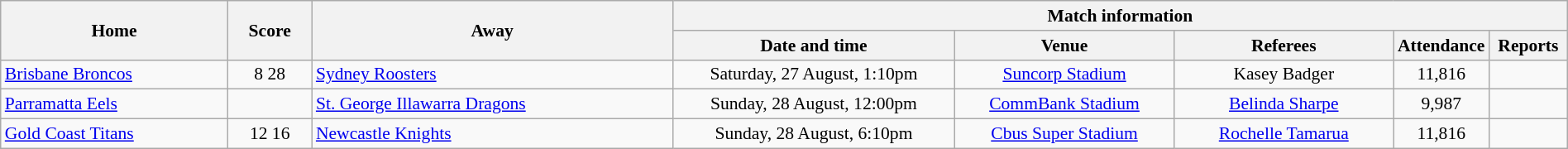<table class="wikitable" width="100%" style="border-collapse:collapse; font-size:90%; text-align:center;">
<tr>
<th rowspan="2">Home</th>
<th rowspan="2" text-align:center;>Score</th>
<th rowspan="2">Away</th>
<th colspan="6">Match information</th>
</tr>
<tr>
<th width="18%">Date and time</th>
<th width="14%">Venue</th>
<th width="14%">Referees</th>
<th width="5%">Attendance</th>
<th width="5%">Reports</th>
</tr>
<tr>
<td align="left"> <a href='#'>Brisbane Broncos</a></td>
<td>8  28</td>
<td align="left"> <a href='#'>Sydney Roosters</a></td>
<td>Saturday, 27 August, 1:10pm</td>
<td><a href='#'>Suncorp Stadium</a></td>
<td>Kasey Badger</td>
<td>11,816</td>
<td></td>
</tr>
<tr>
<td align="left"> <a href='#'>Parramatta Eels</a></td>
<td></td>
<td align="left"> <a href='#'>St. George Illawarra Dragons</a></td>
<td>Sunday, 28 August, 12:00pm</td>
<td><a href='#'>CommBank Stadium</a></td>
<td><a href='#'>Belinda Sharpe</a></td>
<td>9,987</td>
<td></td>
</tr>
<tr>
<td align="left"> <a href='#'>Gold Coast Titans</a></td>
<td>12  16</td>
<td align="left"> <a href='#'>Newcastle Knights</a></td>
<td>Sunday, 28 August, 6:10pm</td>
<td><a href='#'>Cbus Super Stadium</a></td>
<td><a href='#'>Rochelle Tamarua</a></td>
<td>11,816</td>
<td></td>
</tr>
</table>
